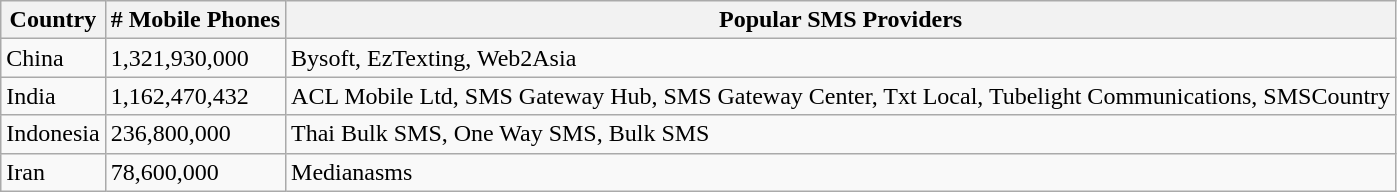<table class="wikitable">
<tr>
<th>Country</th>
<th># Mobile Phones</th>
<th>Popular SMS Providers</th>
</tr>
<tr>
<td>China</td>
<td>1,321,930,000</td>
<td>Bysoft, EzTexting, Web2Asia</td>
</tr>
<tr>
<td>India</td>
<td>1,162,470,432</td>
<td>ACL Mobile Ltd, SMS Gateway Hub, SMS Gateway Center, Txt Local, Tubelight Communications, SMSCountry</td>
</tr>
<tr>
<td>Indonesia</td>
<td>236,800,000</td>
<td>Thai Bulk SMS, One Way SMS, Bulk SMS</td>
</tr>
<tr>
<td>Iran</td>
<td>78,600,000</td>
<td>Medianasms</td>
</tr>
</table>
